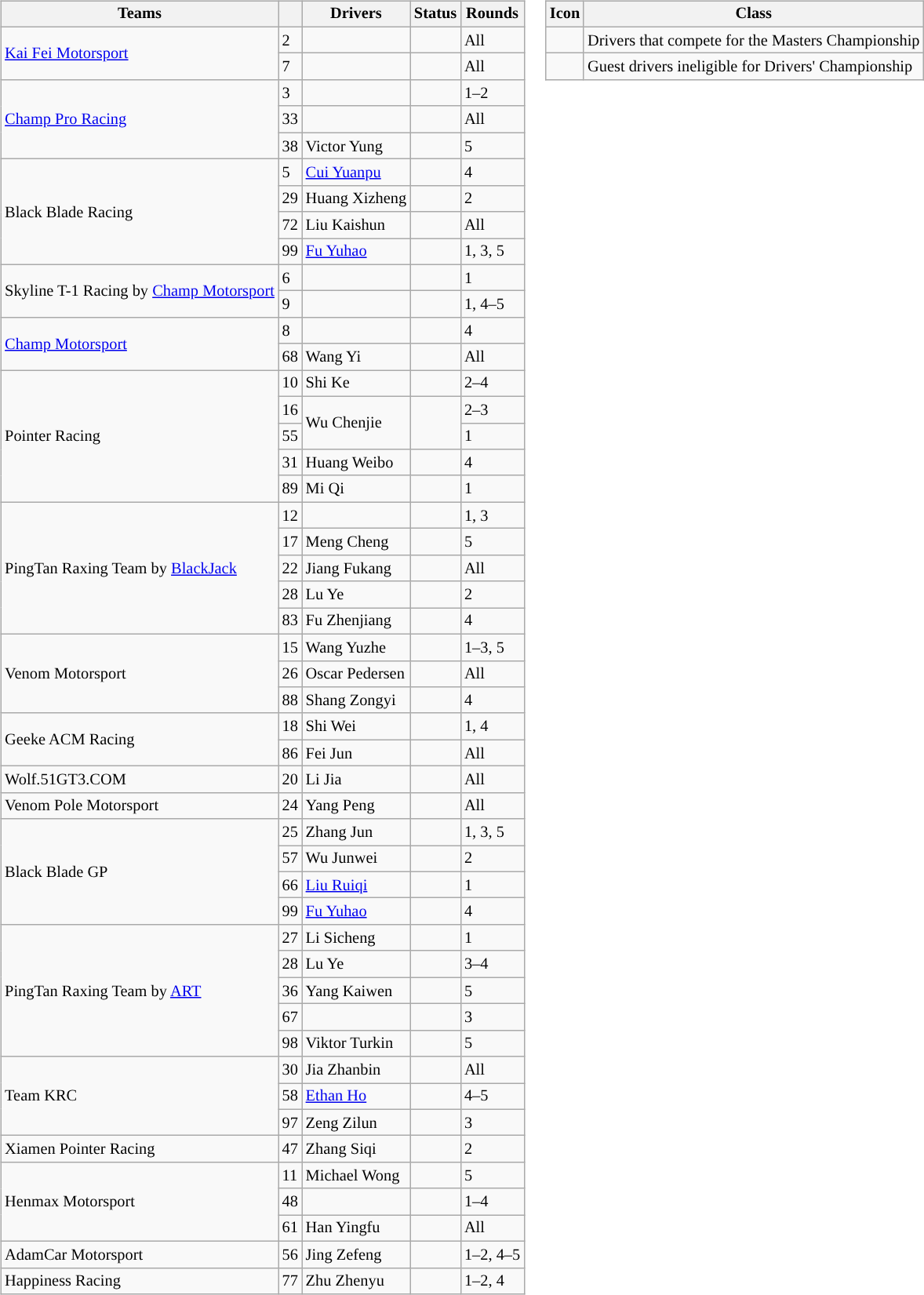<table>
<tr>
<td><br><table class="wikitable" style="font-size: 85%">
<tr>
<th>Teams</th>
<th></th>
<th>Drivers</th>
<th>Status</th>
<th>Rounds</th>
</tr>
<tr>
<td rowspan=2> <a href='#'>Kai Fei Motorsport</a></td>
<td>2</td>
<td> </td>
<td style="text-align:center"></td>
<td>All</td>
</tr>
<tr>
<td>7</td>
<td> </td>
<td style="text-align:center"></td>
<td>All</td>
</tr>
<tr>
<td rowspan=3> <a href='#'>Champ Pro Racing</a></td>
<td>3</td>
<td> </td>
<td style="text-align:center"></td>
<td>1–2</td>
</tr>
<tr>
<td>33</td>
<td> </td>
<td style="text-align:center"></td>
<td>All</td>
</tr>
<tr>
<td>38</td>
<td> Victor Yung</td>
<td style="text-align:center"></td>
<td>5</td>
</tr>
<tr>
<td rowspan=4> Black Blade Racing</td>
<td>5</td>
<td> <a href='#'>Cui Yuanpu</a></td>
<td></td>
<td>4</td>
</tr>
<tr>
<td>29</td>
<td> Huang Xizheng</td>
<td></td>
<td>2</td>
</tr>
<tr>
<td>72</td>
<td> Liu Kaishun</td>
<td></td>
<td>All</td>
</tr>
<tr>
<td>99</td>
<td> <a href='#'>Fu Yuhao</a></td>
<td></td>
<td>1, 3, 5</td>
</tr>
<tr>
<td rowspan=2 nowrap> Skyline T-1 Racing by <a href='#'>Champ Motorsport</a></td>
<td>6</td>
<td> </td>
<td></td>
<td>1</td>
</tr>
<tr>
<td>9</td>
<td> </td>
<td style="text-align:center"></td>
<td>1, 4–5</td>
</tr>
<tr>
<td rowspan=2> <a href='#'>Champ Motorsport</a></td>
<td>8</td>
<td nowrap> </td>
<td></td>
<td>4</td>
</tr>
<tr>
<td>68</td>
<td> Wang Yi</td>
<td></td>
<td>All</td>
</tr>
<tr>
<td rowspan=5> Pointer Racing</td>
<td>10</td>
<td> Shi Ke</td>
<td></td>
<td>2–4</td>
</tr>
<tr>
<td>16</td>
<td rowspan=2> Wu Chenjie</td>
<td rowspan=2></td>
<td>2–3</td>
</tr>
<tr>
<td>55</td>
<td>1</td>
</tr>
<tr>
<td>31</td>
<td> Huang Weibo</td>
<td></td>
<td>4</td>
</tr>
<tr>
<td>89</td>
<td> Mi Qi</td>
<td></td>
<td>1</td>
</tr>
<tr>
<td rowspan=5> PingTan Raxing Team by <a href='#'>BlackJack</a></td>
<td>12</td>
<td> </td>
<td></td>
<td>1, 3</td>
</tr>
<tr>
<td>17</td>
<td> Meng Cheng</td>
<td></td>
<td>5</td>
</tr>
<tr>
<td>22</td>
<td> Jiang Fukang</td>
<td></td>
<td>All</td>
</tr>
<tr>
<td>28</td>
<td> Lu Ye</td>
<td></td>
<td>2</td>
</tr>
<tr>
<td>83</td>
<td> Fu Zhenjiang</td>
<td style="text-align:center"></td>
<td>4</td>
</tr>
<tr>
<td rowspan=3> Venom Motorsport</td>
<td>15</td>
<td> Wang Yuzhe</td>
<td></td>
<td>1–3, 5</td>
</tr>
<tr>
<td>26</td>
<td nowrap> Oscar Pedersen</td>
<td></td>
<td>All</td>
</tr>
<tr>
<td>88</td>
<td> Shang Zongyi</td>
<td></td>
<td>4</td>
</tr>
<tr>
<td rowspan=2> Geeke ACM Racing</td>
<td>18</td>
<td> Shi Wei</td>
<td></td>
<td>1, 4</td>
</tr>
<tr>
<td>86</td>
<td> Fei Jun</td>
<td style="text-align:center"></td>
<td>All</td>
</tr>
<tr>
<td> Wolf.51GT3.COM</td>
<td>20</td>
<td> Li Jia</td>
<td style="text-align:center"></td>
<td>All</td>
</tr>
<tr>
<td> Venom Pole Motorsport</td>
<td>24</td>
<td> Yang Peng</td>
<td></td>
<td>All</td>
</tr>
<tr>
<td rowspan=4> Black Blade GP</td>
<td>25</td>
<td> Zhang Jun</td>
<td></td>
<td>1, 3, 5</td>
</tr>
<tr>
<td>57</td>
<td> Wu Junwei</td>
<td style="text-align:center"></td>
<td>2</td>
</tr>
<tr>
<td>66</td>
<td> <a href='#'>Liu Ruiqi</a></td>
<td></td>
<td>1</td>
</tr>
<tr>
<td>99</td>
<td> <a href='#'>Fu Yuhao</a></td>
<td></td>
<td>4</td>
</tr>
<tr>
<td rowspan=5> PingTan Raxing Team by <a href='#'>ART</a></td>
<td>27</td>
<td> Li Sicheng</td>
<td></td>
<td>1</td>
</tr>
<tr>
<td>28</td>
<td> Lu Ye</td>
<td></td>
<td>3–4</td>
</tr>
<tr>
<td>36</td>
<td> Yang Kaiwen</td>
<td></td>
<td>5</td>
</tr>
<tr>
<td>67</td>
<td> </td>
<td style="text-align:center"></td>
<td>3</td>
</tr>
<tr>
<td>98</td>
<td> Viktor Turkin</td>
<td style="text-align:center"></td>
<td>5</td>
</tr>
<tr>
<td rowspan=3> Team KRC</td>
<td>30</td>
<td> Jia Zhanbin</td>
<td></td>
<td>All</td>
</tr>
<tr>
<td>58</td>
<td> <a href='#'>Ethan Ho</a></td>
<td></td>
<td>4–5</td>
</tr>
<tr>
<td>97</td>
<td> Zeng Zilun</td>
<td></td>
<td>3</td>
</tr>
<tr>
<td> Xiamen Pointer Racing</td>
<td>47</td>
<td> Zhang Siqi</td>
<td></td>
<td>2</td>
</tr>
<tr>
<td rowspan=3> Henmax Motorsport</td>
<td>11</td>
<td> Michael Wong</td>
<td style="text-align:center"></td>
<td>5</td>
</tr>
<tr>
<td>48</td>
<td> </td>
<td style="text-align:center"></td>
<td>1–4</td>
</tr>
<tr>
<td>61</td>
<td> Han Yingfu</td>
<td style="text-align:center"></td>
<td>All</td>
</tr>
<tr>
<td> AdamCar Motorsport</td>
<td>56</td>
<td> Jing Zefeng</td>
<td></td>
<td>1–2, 4–5</td>
</tr>
<tr>
<td> Happiness Racing</td>
<td>77</td>
<td> Zhu Zhenyu</td>
<td style="text-align:center"></td>
<td>1–2, 4</td>
</tr>
</table>
</td>
<td style="vertical-align:top"><br><table class="wikitable" style="font-size: 85%">
<tr>
<th>Icon</th>
<th>Class</th>
</tr>
<tr>
<td style="text-align:center"></td>
<td>Drivers that compete for the Masters Championship</td>
</tr>
<tr>
<td style="text-align:center"></td>
<td>Guest drivers ineligible for Drivers' Championship</td>
</tr>
</table>
</td>
</tr>
</table>
